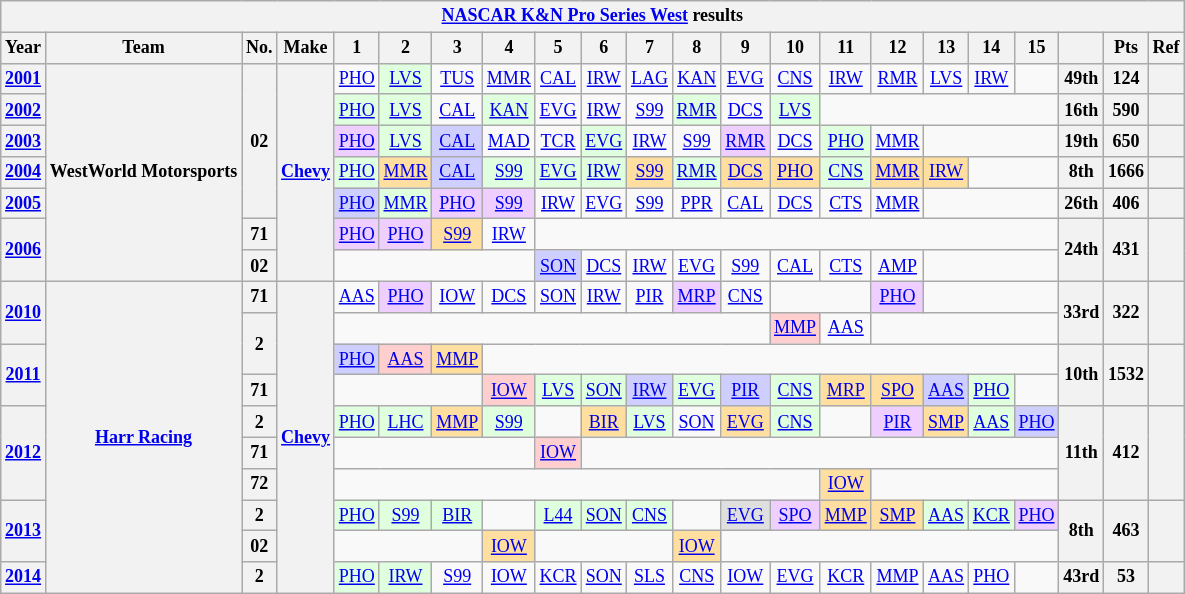<table class="wikitable" style="text-align:center; font-size:75%">
<tr>
<th colspan=23><a href='#'>NASCAR K&N Pro Series West</a> results</th>
</tr>
<tr>
<th>Year</th>
<th>Team</th>
<th>No.</th>
<th>Make</th>
<th>1</th>
<th>2</th>
<th>3</th>
<th>4</th>
<th>5</th>
<th>6</th>
<th>7</th>
<th>8</th>
<th>9</th>
<th>10</th>
<th>11</th>
<th>12</th>
<th>13</th>
<th>14</th>
<th>15</th>
<th></th>
<th>Pts</th>
<th>Ref</th>
</tr>
<tr>
<th><a href='#'>2001</a></th>
<th rowspan=7>WestWorld Motorsports</th>
<th rowspan=5>02</th>
<th rowspan=7><a href='#'>Chevy</a></th>
<td><a href='#'>PHO</a></td>
<td style="background:#DFFFDF;"><a href='#'>LVS</a><br></td>
<td><a href='#'>TUS</a></td>
<td><a href='#'>MMR</a></td>
<td><a href='#'>CAL</a></td>
<td><a href='#'>IRW</a></td>
<td><a href='#'>LAG</a></td>
<td><a href='#'>KAN</a></td>
<td><a href='#'>EVG</a></td>
<td><a href='#'>CNS</a></td>
<td><a href='#'>IRW</a></td>
<td><a href='#'>RMR</a></td>
<td><a href='#'>LVS</a></td>
<td><a href='#'>IRW</a></td>
<td></td>
<th>49th</th>
<th>124</th>
<th></th>
</tr>
<tr>
<th><a href='#'>2002</a></th>
<td style="background:#DFFFDF;"><a href='#'>PHO</a><br></td>
<td style="background:#DFFFDF;"><a href='#'>LVS</a><br></td>
<td><a href='#'>CAL</a></td>
<td style="background:#DFFFDF;"><a href='#'>KAN</a><br></td>
<td><a href='#'>EVG</a></td>
<td><a href='#'>IRW</a></td>
<td><a href='#'>S99</a></td>
<td style="background:#DFFFDF;"><a href='#'>RMR</a><br></td>
<td><a href='#'>DCS</a></td>
<td style="background:#DFFFDF;"><a href='#'>LVS</a><br></td>
<td colspan=5></td>
<th>16th</th>
<th>590</th>
<th></th>
</tr>
<tr>
<th><a href='#'>2003</a></th>
<td style="background:#EFCFFF;"><a href='#'>PHO</a><br></td>
<td style="background:#DFFFDF;"><a href='#'>LVS</a><br></td>
<td style="background:#CFCFFF;"><a href='#'>CAL</a><br></td>
<td><a href='#'>MAD</a></td>
<td><a href='#'>TCR</a></td>
<td style="background:#DFFFDF;"><a href='#'>EVG</a><br></td>
<td><a href='#'>IRW</a></td>
<td><a href='#'>S99</a></td>
<td style="background:#EFCFFF;"><a href='#'>RMR</a><br></td>
<td><a href='#'>DCS</a></td>
<td style="background:#DFFFDF;"><a href='#'>PHO</a><br></td>
<td><a href='#'>MMR</a></td>
<td colspan=3></td>
<th>19th</th>
<th>650</th>
<th></th>
</tr>
<tr>
<th><a href='#'>2004</a></th>
<td style="background:#DFFFDF;"><a href='#'>PHO</a><br></td>
<td style="background:#FFDF9F;"><a href='#'>MMR</a><br></td>
<td style="background:#CFCFFF;"><a href='#'>CAL</a><br></td>
<td style="background:#DFFFDF;"><a href='#'>S99</a><br></td>
<td style="background:#DFFFDF;"><a href='#'>EVG</a><br></td>
<td style="background:#DFFFDF;"><a href='#'>IRW</a><br></td>
<td style="background:#FFDF9F;"><a href='#'>S99</a><br></td>
<td style="background:#DFFFDF;"><a href='#'>RMR</a><br></td>
<td style="background:#FFDF9F;"><a href='#'>DCS</a><br></td>
<td style="background:#FFDF9F;"><a href='#'>PHO</a><br></td>
<td style="background:#DFFFDF;"><a href='#'>CNS</a><br></td>
<td style="background:#FFDF9F;"><a href='#'>MMR</a><br></td>
<td style="background:#FFDF9F;"><a href='#'>IRW</a><br></td>
<td colspan=2></td>
<th>8th</th>
<th>1666</th>
<th></th>
</tr>
<tr>
<th><a href='#'>2005</a></th>
<td style="background:#CFCFFF;"><a href='#'>PHO</a><br></td>
<td style="background:#DFFFDF;"><a href='#'>MMR</a><br></td>
<td style="background:#EFCFFF;"><a href='#'>PHO</a><br></td>
<td style="background:#EFCFFF;"><a href='#'>S99</a><br></td>
<td><a href='#'>IRW</a></td>
<td><a href='#'>EVG</a></td>
<td><a href='#'>S99</a></td>
<td><a href='#'>PPR</a></td>
<td><a href='#'>CAL</a></td>
<td><a href='#'>DCS</a></td>
<td><a href='#'>CTS</a></td>
<td><a href='#'>MMR</a></td>
<td colspan=3></td>
<th>26th</th>
<th>406</th>
<th></th>
</tr>
<tr>
<th rowspan=2><a href='#'>2006</a></th>
<th>71</th>
<td style="background:#EFCFFF;"><a href='#'>PHO</a><br></td>
<td style="background:#EFCFFF;"><a href='#'>PHO</a><br></td>
<td style="background:#FFDF9F;"><a href='#'>S99</a><br></td>
<td><a href='#'>IRW</a></td>
<td colspan=11></td>
<th rowspan=2>24th</th>
<th rowspan=2>431</th>
<th rowspan=2></th>
</tr>
<tr>
<th>02</th>
<td colspan=4></td>
<td style="background:#CFCFFF;"><a href='#'>SON</a><br></td>
<td><a href='#'>DCS</a></td>
<td><a href='#'>IRW</a></td>
<td><a href='#'>EVG</a></td>
<td><a href='#'>S99</a></td>
<td><a href='#'>CAL</a></td>
<td><a href='#'>CTS</a></td>
<td><a href='#'>AMP</a></td>
<td colspan=3></td>
</tr>
<tr>
<th rowspan=2><a href='#'>2010</a></th>
<th rowspan=10><a href='#'>Harr Racing</a></th>
<th>71</th>
<th rowspan=10><a href='#'>Chevy</a></th>
<td><a href='#'>AAS</a></td>
<td style="background:#EFCFFF;"><a href='#'>PHO</a><br></td>
<td><a href='#'>IOW</a></td>
<td><a href='#'>DCS</a></td>
<td><a href='#'>SON</a></td>
<td><a href='#'>IRW</a></td>
<td><a href='#'>PIR</a></td>
<td style="background:#EFCFFF;"><a href='#'>MRP</a><br></td>
<td><a href='#'>CNS</a></td>
<td colspan=2></td>
<td style="background:#EFCFFF;"><a href='#'>PHO</a><br></td>
<td colspan=3></td>
<th rowspan=2>33rd</th>
<th rowspan=2>322</th>
<th rowspan=2></th>
</tr>
<tr>
<th rowspan=2>2</th>
<td colspan=9></td>
<td style="background:#FFCFCF;"><a href='#'>MMP</a><br></td>
<td><a href='#'>AAS</a></td>
<td colspan=4></td>
</tr>
<tr>
<th rowspan=2><a href='#'>2011</a></th>
<td style="background:#CFCFFF;"><a href='#'>PHO</a><br></td>
<td style="background:#FFCFCF;"><a href='#'>AAS</a><br></td>
<td style="background:#FFDF9F;"><a href='#'>MMP</a><br></td>
<td colspan=12></td>
<th rowspan=2>10th</th>
<th rowspan=2>1532</th>
<th rowspan=2></th>
</tr>
<tr>
<th>71</th>
<td colspan=3></td>
<td style="background:#FFCFCF;"><a href='#'>IOW</a><br></td>
<td style="background:#DFFFDF;"><a href='#'>LVS</a><br></td>
<td style="background:#DFFFDF;"><a href='#'>SON</a><br></td>
<td style="background:#CFCFFF;"><a href='#'>IRW</a><br></td>
<td style="background:#DFFFDF;"><a href='#'>EVG</a><br></td>
<td style="background:#CFCFFF;"><a href='#'>PIR</a><br></td>
<td style="background:#DFFFDF;"><a href='#'>CNS</a><br></td>
<td style="background:#FFDF9F;"><a href='#'>MRP</a><br></td>
<td style="background:#FFDF9F;"><a href='#'>SPO</a><br></td>
<td style="background:#CFCFFF;"><a href='#'>AAS</a><br></td>
<td style="background:#DFFFDF;"><a href='#'>PHO</a><br></td>
<td></td>
</tr>
<tr>
<th rowspan=3><a href='#'>2012</a></th>
<th>2</th>
<td style="background:#DFFFDF;"><a href='#'>PHO</a><br></td>
<td style="background:#DFFFDF;"><a href='#'>LHC</a><br></td>
<td style="background:#FFDF9F;"><a href='#'>MMP</a><br></td>
<td style="background:#DFFFDF;"><a href='#'>S99</a><br></td>
<td></td>
<td style="background:#FFDF9F;"><a href='#'>BIR</a><br></td>
<td style="background:#DFFFDF;"><a href='#'>LVS</a><br></td>
<td><a href='#'>SON</a></td>
<td style="background:#FFDF9F;"><a href='#'>EVG</a><br></td>
<td style="background:#DFFFDF;"><a href='#'>CNS</a><br></td>
<td></td>
<td style="background:#EFCFFF;"><a href='#'>PIR</a><br></td>
<td style="background:#FFDF9F;"><a href='#'>SMP</a><br></td>
<td style="background:#DFFFDF;"><a href='#'>AAS</a><br></td>
<td style="background:#CFCFFF;"><a href='#'>PHO</a><br></td>
<th rowspan=3>11th</th>
<th rowspan=3>412</th>
<th rowspan=3></th>
</tr>
<tr>
<th>71</th>
<td colspan=4></td>
<td style="background:#FFCFCF;"><a href='#'>IOW</a><br></td>
<td colspan=10></td>
</tr>
<tr>
<th>72</th>
<td colspan=10></td>
<td style="background:#FFDF9F;"><a href='#'>IOW</a><br></td>
<td colspan=4></td>
</tr>
<tr>
<th rowspan=2><a href='#'>2013</a></th>
<th>2</th>
<td style="background:#DFFFDF;"><a href='#'>PHO</a><br></td>
<td style="background:#DFFFDF;"><a href='#'>S99</a><br></td>
<td style="background:#DFFFDF;"><a href='#'>BIR</a><br></td>
<td></td>
<td style="background:#DFFFDF;"><a href='#'>L44</a><br></td>
<td style="background:#DFFFDF;"><a href='#'>SON</a><br></td>
<td style="background:#DFFFDF;"><a href='#'>CNS</a><br></td>
<td></td>
<td style="background:#DFDFDF;"><a href='#'>EVG</a><br></td>
<td style="background:#EFCFFF;"><a href='#'>SPO</a><br></td>
<td style="background:#FFDF9F;"><a href='#'>MMP</a><br></td>
<td style="background:#FFDF9F;"><a href='#'>SMP</a><br></td>
<td style="background:#DFFFDF;"><a href='#'>AAS</a><br></td>
<td style="background:#DFFFDF;"><a href='#'>KCR</a><br></td>
<td style="background:#EFCFFF;"><a href='#'>PHO</a><br></td>
<th rowspan=2>8th</th>
<th rowspan=2>463</th>
<th rowspan=2></th>
</tr>
<tr>
<th>02</th>
<td colspan=3></td>
<td style="background:#FFDF9F;"><a href='#'>IOW</a><br></td>
<td colspan=3></td>
<td style="background:#FFDF9F;"><a href='#'>IOW</a><br></td>
<td colspan=7></td>
</tr>
<tr>
<th><a href='#'>2014</a></th>
<th>2</th>
<td style="background:#DFFFDF;"><a href='#'>PHO</a><br></td>
<td style="background:#DFFFDF;"><a href='#'>IRW</a><br></td>
<td><a href='#'>S99</a></td>
<td><a href='#'>IOW</a></td>
<td><a href='#'>KCR</a></td>
<td><a href='#'>SON</a></td>
<td><a href='#'>SLS</a></td>
<td><a href='#'>CNS</a></td>
<td><a href='#'>IOW</a></td>
<td><a href='#'>EVG</a></td>
<td><a href='#'>KCR</a></td>
<td><a href='#'>MMP</a></td>
<td><a href='#'>AAS</a></td>
<td><a href='#'>PHO</a></td>
<td></td>
<th>43rd</th>
<th>53</th>
<th></th>
</tr>
</table>
